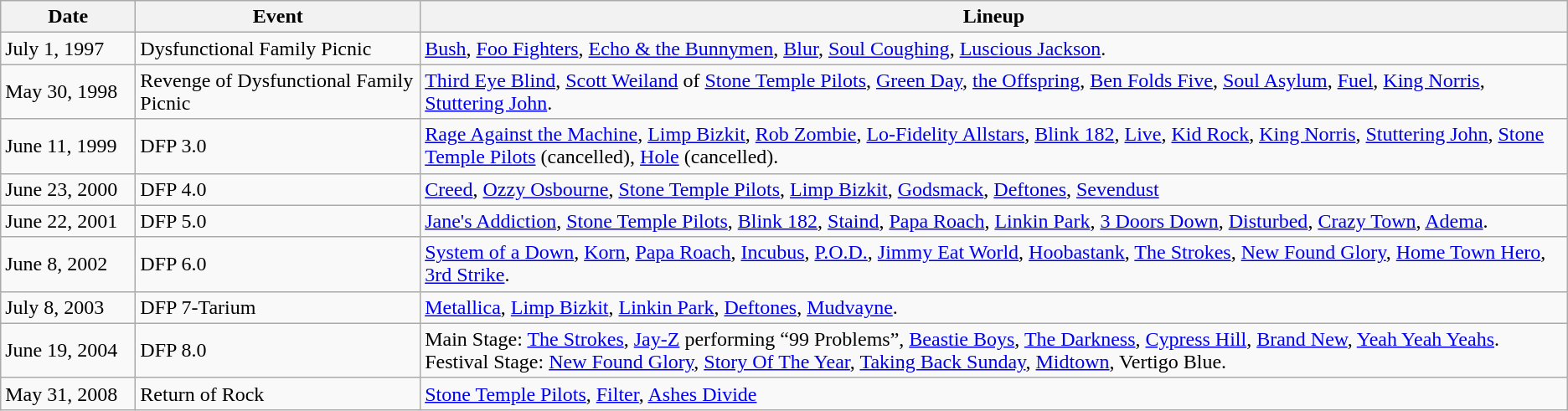<table class="wikitable">
<tr>
<th width="100px">Date</th>
<th>Event</th>
<th>Lineup</th>
</tr>
<tr>
<td>July 1, 1997</td>
<td>Dysfunctional Family Picnic</td>
<td><a href='#'>Bush</a>, <a href='#'>Foo Fighters</a>, <a href='#'>Echo & the Bunnymen</a>, <a href='#'>Blur</a>, <a href='#'>Soul Coughing</a>, <a href='#'>Luscious Jackson</a>.</td>
</tr>
<tr>
<td>May 30, 1998</td>
<td>Revenge of Dysfunctional Family Picnic</td>
<td><a href='#'>Third Eye Blind</a>, <a href='#'>Scott Weiland</a> of <a href='#'>Stone Temple Pilots</a>, <a href='#'>Green Day</a>, <a href='#'>the Offspring</a>, <a href='#'>Ben Folds Five</a>, <a href='#'>Soul Asylum</a>, <a href='#'>Fuel</a>, <a href='#'>King Norris</a>, <a href='#'>Stuttering John</a>.</td>
</tr>
<tr>
<td>June 11, 1999</td>
<td>DFP 3.0</td>
<td><a href='#'>Rage Against the Machine</a>, <a href='#'>Limp Bizkit</a>, <a href='#'>Rob Zombie</a>, <a href='#'>Lo-Fidelity Allstars</a>, <a href='#'>Blink 182</a>, <a href='#'>Live</a>, <a href='#'>Kid Rock</a>, <a href='#'>King Norris</a>, <a href='#'>Stuttering John</a>, <a href='#'>Stone Temple Pilots</a> (cancelled), <a href='#'>Hole</a> (cancelled).</td>
</tr>
<tr>
<td>June 23, 2000</td>
<td>DFP 4.0</td>
<td><a href='#'>Creed</a>, <a href='#'>Ozzy Osbourne</a>, <a href='#'>Stone Temple Pilots</a>, <a href='#'>Limp Bizkit</a>, <a href='#'>Godsmack</a>, <a href='#'>Deftones</a>, <a href='#'>Sevendust</a></td>
</tr>
<tr>
<td>June 22, 2001</td>
<td>DFP 5.0</td>
<td><a href='#'>Jane's Addiction</a>, <a href='#'>Stone Temple Pilots</a>, <a href='#'>Blink 182</a>, <a href='#'>Staind</a>, <a href='#'>Papa Roach</a>, <a href='#'>Linkin Park</a>, <a href='#'>3 Doors Down</a>, <a href='#'>Disturbed</a>, <a href='#'>Crazy Town</a>, <a href='#'>Adema</a>.</td>
</tr>
<tr>
<td>June 8, 2002</td>
<td>DFP 6.0</td>
<td><a href='#'>System of a Down</a>, <a href='#'>Korn</a>, <a href='#'>Papa Roach</a>, <a href='#'>Incubus</a>, <a href='#'>P.O.D.</a>, <a href='#'>Jimmy Eat World</a>, <a href='#'>Hoobastank</a>, <a href='#'>The Strokes</a>, <a href='#'>New Found Glory</a>, <a href='#'>Home Town Hero</a>, <a href='#'>3rd Strike</a>.</td>
</tr>
<tr>
<td>July 8, 2003</td>
<td>DFP 7-Tarium</td>
<td><a href='#'>Metallica</a>, <a href='#'>Limp Bizkit</a>, <a href='#'>Linkin Park</a>, <a href='#'>Deftones</a>, <a href='#'>Mudvayne</a>.</td>
</tr>
<tr>
<td>June 19, 2004</td>
<td>DFP 8.0</td>
<td>Main Stage: <a href='#'>The Strokes</a>, <a href='#'>Jay-Z</a> performing “99 Problems”, <a href='#'>Beastie Boys</a>, <a href='#'>The Darkness</a>, <a href='#'>Cypress Hill</a>, <a href='#'>Brand New</a>, <a href='#'>Yeah Yeah Yeahs</a>.<br>Festival Stage: <a href='#'>New Found Glory</a>, <a href='#'>Story Of The Year</a>, <a href='#'>Taking Back Sunday</a>, <a href='#'>Midtown</a>, Vertigo Blue.</td>
</tr>
<tr>
<td>May 31, 2008</td>
<td>Return of Rock</td>
<td><a href='#'>Stone Temple Pilots</a>, <a href='#'>Filter</a>, <a href='#'>Ashes Divide</a></td>
</tr>
</table>
